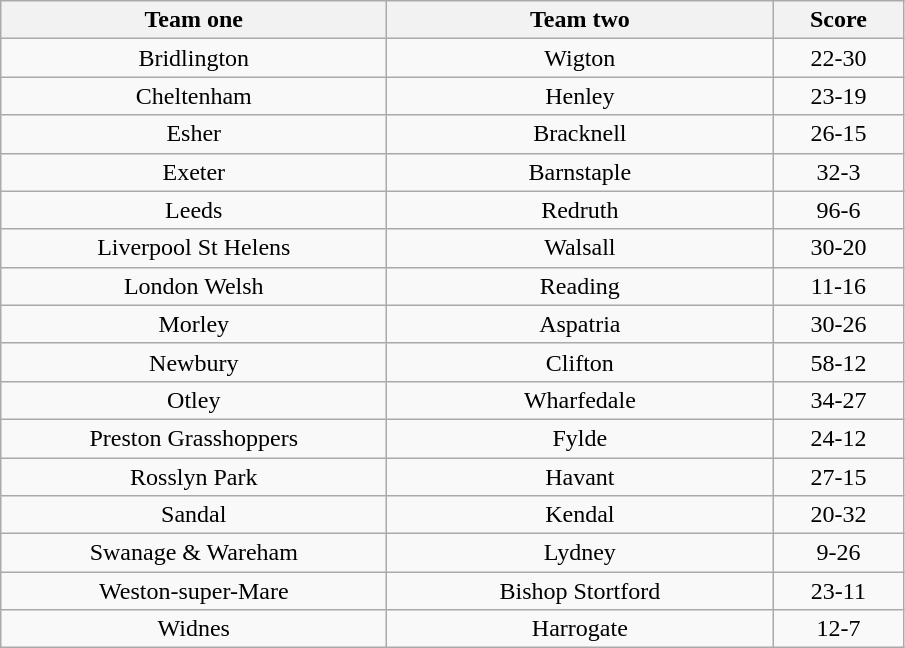<table class="wikitable" style="text-align: center">
<tr>
<th width=250>Team one</th>
<th width=250>Team two</th>
<th width=80>Score</th>
</tr>
<tr>
<td>Bridlington</td>
<td>Wigton</td>
<td>22-30</td>
</tr>
<tr>
<td>Cheltenham</td>
<td>Henley</td>
<td>23-19</td>
</tr>
<tr>
<td>Esher</td>
<td>Bracknell</td>
<td>26-15</td>
</tr>
<tr>
<td>Exeter</td>
<td>Barnstaple</td>
<td>32-3</td>
</tr>
<tr>
<td>Leeds</td>
<td>Redruth</td>
<td>96-6</td>
</tr>
<tr>
<td>Liverpool St Helens</td>
<td>Walsall</td>
<td>30-20</td>
</tr>
<tr>
<td>London Welsh</td>
<td>Reading</td>
<td>11-16</td>
</tr>
<tr>
<td>Morley</td>
<td>Aspatria</td>
<td>30-26</td>
</tr>
<tr>
<td>Newbury</td>
<td>Clifton</td>
<td>58-12</td>
</tr>
<tr>
<td>Otley</td>
<td>Wharfedale</td>
<td>34-27</td>
</tr>
<tr>
<td>Preston Grasshoppers</td>
<td>Fylde</td>
<td>24-12</td>
</tr>
<tr>
<td>Rosslyn Park</td>
<td>Havant</td>
<td>27-15</td>
</tr>
<tr>
<td>Sandal</td>
<td>Kendal</td>
<td>20-32</td>
</tr>
<tr>
<td>Swanage & Wareham</td>
<td>Lydney</td>
<td>9-26</td>
</tr>
<tr>
<td>Weston-super-Mare</td>
<td>Bishop Stortford</td>
<td>23-11</td>
</tr>
<tr>
<td>Widnes</td>
<td>Harrogate</td>
<td>12-7</td>
</tr>
</table>
